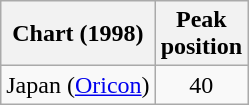<table class="wikitable sortable plainrowheaders">
<tr>
<th scope="col">Chart (1998)</th>
<th scope="col">Peak<br>position</th>
</tr>
<tr>
<td>Japan (<a href='#'>Oricon</a>)</td>
<td style="text-align:center;">40</td>
</tr>
</table>
